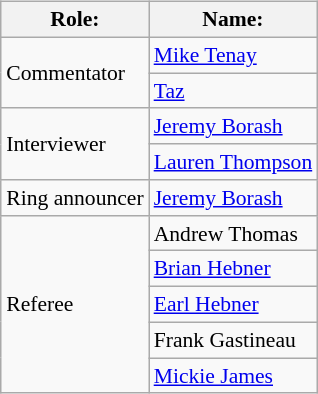<table class=wikitable style="font-size:90%; margin: 0.5em 0 0.5em 1em; float: right; clear: right;">
<tr>
<th>Role:</th>
<th>Name:</th>
</tr>
<tr>
<td rowspan="2">Commentator</td>
<td><a href='#'>Mike Tenay</a></td>
</tr>
<tr>
<td><a href='#'>Taz</a></td>
</tr>
<tr>
<td rowspan="2">Interviewer</td>
<td><a href='#'>Jeremy Borash</a></td>
</tr>
<tr>
<td><a href='#'>Lauren Thompson</a></td>
</tr>
<tr>
<td rowspan="1">Ring announcer</td>
<td><a href='#'>Jeremy Borash</a></td>
</tr>
<tr>
<td rowspan="5">Referee</td>
<td>Andrew Thomas</td>
</tr>
<tr>
<td><a href='#'>Brian Hebner</a></td>
</tr>
<tr>
<td><a href='#'>Earl Hebner</a></td>
</tr>
<tr>
<td>Frank Gastineau</td>
</tr>
<tr>
<td><a href='#'>Mickie James</a></td>
</tr>
</table>
